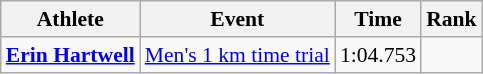<table class=wikitable style=font-size:90%;text-align:center>
<tr>
<th>Athlete</th>
<th>Event</th>
<th>Time</th>
<th>Rank</th>
</tr>
<tr>
<td align=left><strong><a href='#'>Erin Hartwell</a></strong></td>
<td align=left><a href='#'>Men's 1 km time trial</a></td>
<td>1:04.753</td>
<td></td>
</tr>
</table>
